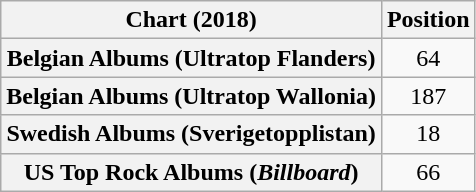<table class="wikitable sortable plainrowheaders" style="text-align:center">
<tr>
<th scope="col">Chart (2018)</th>
<th scope="col">Position</th>
</tr>
<tr>
<th scope="row">Belgian Albums (Ultratop Flanders)</th>
<td>64</td>
</tr>
<tr>
<th scope="row">Belgian Albums (Ultratop Wallonia)</th>
<td>187</td>
</tr>
<tr>
<th scope="row">Swedish Albums (Sverigetopplistan)</th>
<td>18</td>
</tr>
<tr>
<th scope="row">US Top Rock Albums (<em>Billboard</em>)</th>
<td>66</td>
</tr>
</table>
